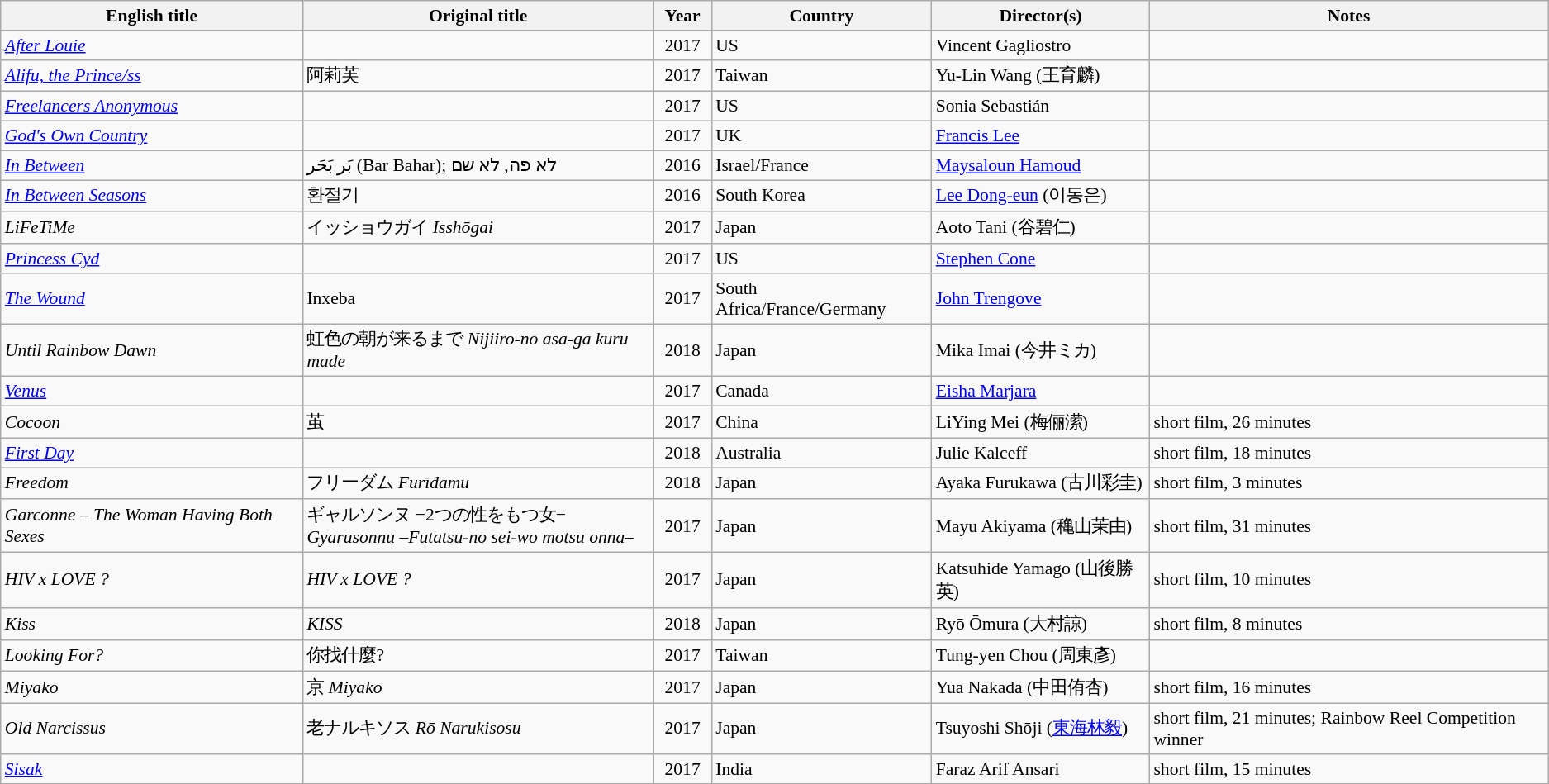<table class="wikitable" style="font-size: 90%;">
<tr>
<th>English title</th>
<th>Original title</th>
<th style="width:40px;">Year</th>
<th>Country</th>
<th>Director(s)</th>
<th>Notes</th>
</tr>
<tr>
<td><em><a href='#'>After Louie</a></em></td>
<td></td>
<td style="text-align:center;">2017</td>
<td>US</td>
<td>Vincent Gagliostro</td>
<td></td>
</tr>
<tr>
<td><em><a href='#'>Alifu, the Prince/ss</a></em></td>
<td>阿莉芙</td>
<td style="text-align:center;">2017</td>
<td>Taiwan</td>
<td>Yu-Lin Wang (王育麟)</td>
<td></td>
</tr>
<tr>
<td><em><a href='#'>Freelancers Anonymous</a></em></td>
<td></td>
<td style="text-align:center;">2017</td>
<td>US</td>
<td>Sonia Sebastián</td>
<td></td>
</tr>
<tr>
<td><em><a href='#'>God's Own Country</a></em></td>
<td></td>
<td style="text-align:center;">2017</td>
<td>UK</td>
<td><a href='#'>Francis Lee</a></td>
<td></td>
</tr>
<tr>
<td><em><a href='#'>In Between</a></em></td>
<td>بَر بَحَر (Bar Bahar); לא פה, לא שם</td>
<td style="text-align:center;">2016</td>
<td>Israel/France</td>
<td><a href='#'>Maysaloun Hamoud</a></td>
<td></td>
</tr>
<tr>
<td><em><a href='#'>In Between Seasons</a></em></td>
<td>환절기</td>
<td style="text-align:center;">2016</td>
<td>South Korea</td>
<td><a href='#'>Lee Dong-eun</a> (이동은)</td>
<td></td>
</tr>
<tr>
<td><em>LiFeTiMe</em></td>
<td>イッショウガイ <em>Isshōgai</em></td>
<td style="text-align:center;">2017</td>
<td>Japan</td>
<td>Aoto Tani (谷碧仁)</td>
<td></td>
</tr>
<tr>
<td><em><a href='#'>Princess Cyd</a></em></td>
<td></td>
<td style="text-align:center;">2017</td>
<td>US</td>
<td><a href='#'>Stephen Cone</a></td>
<td></td>
</tr>
<tr>
<td><em><a href='#'>The Wound</a></em></td>
<td>Inxeba</td>
<td style="text-align:center;">2017</td>
<td>South Africa/France/Germany</td>
<td><a href='#'>John Trengove</a></td>
<td></td>
</tr>
<tr>
<td><em>Until Rainbow Dawn</em></td>
<td>虹色の朝が来るまで <em>Nijiiro-no asa-ga kuru made</em></td>
<td style="text-align:center;">2018</td>
<td>Japan</td>
<td>Mika Imai (今井ミカ)</td>
<td></td>
</tr>
<tr>
<td><em><a href='#'>Venus</a></em></td>
<td></td>
<td style="text-align:center;">2017</td>
<td>Canada</td>
<td><a href='#'>Eisha Marjara</a></td>
<td></td>
</tr>
<tr>
<td><em>Cocoon</em></td>
<td>茧</td>
<td style="text-align:center;">2017</td>
<td>China</td>
<td>LiYing Mei (梅俪潆)</td>
<td>short film, 26 minutes</td>
</tr>
<tr>
<td><em><a href='#'>First Day</a></em></td>
<td></td>
<td style="text-align:center;">2018</td>
<td>Australia</td>
<td>Julie Kalceff</td>
<td>short film, 18 minutes</td>
</tr>
<tr>
<td><em>Freedom</em></td>
<td>フリーダム <em>Furīdamu</em></td>
<td style="text-align:center;">2018</td>
<td>Japan</td>
<td>Ayaka Furukawa (古川彩圭)</td>
<td>short film, 3 minutes</td>
</tr>
<tr>
<td><em>Garconne – The Woman Having Both Sexes</em></td>
<td>ギャルソンヌ −2つの性をもつ女− <br> <em>Gyarusonnu –Futatsu-no sei-wo motsu onna–</em></td>
<td style="text-align:center;">2017</td>
<td>Japan</td>
<td>Mayu Akiyama (穐山茉由)</td>
<td>short film, 31 minutes</td>
</tr>
<tr>
<td><em>HIV x LOVE ?</em></td>
<td><em>HIV x LOVE ?</em></td>
<td style="text-align:center;">2017</td>
<td>Japan</td>
<td>Katsuhide Yamago (山後勝英)</td>
<td>short film, 10 minutes</td>
</tr>
<tr>
<td><em>Kiss</em></td>
<td><em>KISS</em></td>
<td style="text-align:center;">2018</td>
<td>Japan</td>
<td>Ryō Ōmura (大村諒)</td>
<td>short film, 8 minutes</td>
</tr>
<tr>
<td><em>Looking For?</em></td>
<td>你找什麼?</td>
<td style="text-align:center;">2017</td>
<td>Taiwan</td>
<td>Tung-yen Chou (周東彥)</td>
<td></td>
</tr>
<tr>
<td><em>Miyako</em></td>
<td>京 <em>Miyako</em></td>
<td style="text-align:center;">2017</td>
<td>Japan</td>
<td>Yua Nakada (中田侑杏)</td>
<td>short film, 16 minutes</td>
</tr>
<tr>
<td><em>Old Narcissus</em></td>
<td>老ナルキソス <em>Rō Narukisosu</em></td>
<td style="text-align:center;">2017</td>
<td>Japan</td>
<td>Tsuyoshi Shōji (<a href='#'>東海林毅</a>)</td>
<td>short film, 21 minutes; Rainbow Reel Competition winner</td>
</tr>
<tr>
<td><em><a href='#'>Sisak</a></em></td>
<td></td>
<td style="text-align:center;">2017</td>
<td>India</td>
<td>Faraz Arif Ansari</td>
<td>short film, 15 minutes</td>
</tr>
</table>
